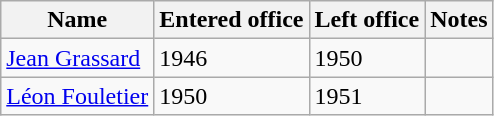<table class="wikitable">
<tr>
<th>Name</th>
<th>Entered office</th>
<th>Left office</th>
<th>Notes</th>
</tr>
<tr>
<td><a href='#'>Jean Grassard</a></td>
<td>1946</td>
<td>1950</td>
<td></td>
</tr>
<tr>
<td><a href='#'>Léon Fouletier</a></td>
<td>1950</td>
<td>1951</td>
<td></td>
</tr>
</table>
